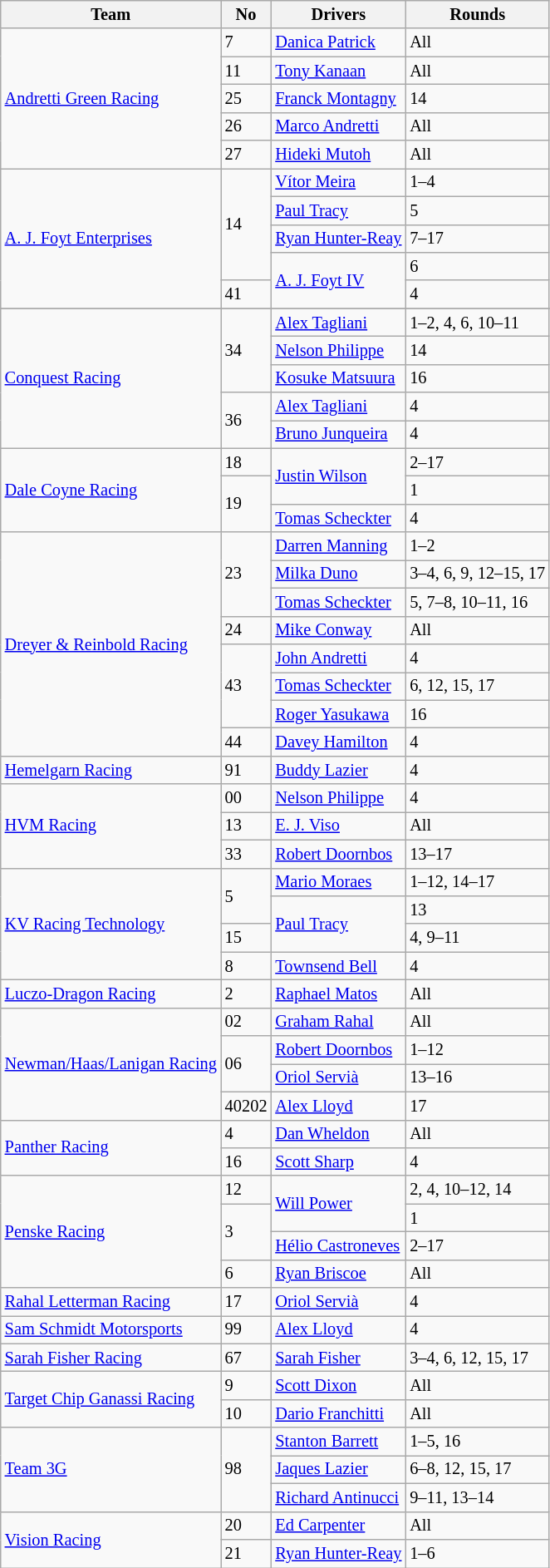<table class="wikitable" style="font-size: 85%">
<tr>
<th>Team</th>
<th>No</th>
<th>Drivers</th>
<th>Rounds</th>
</tr>
<tr>
<td rowspan="5"> <a href='#'>Andretti Green Racing</a></td>
<td>7</td>
<td nowrap=""> <a href='#'>Danica Patrick</a></td>
<td>All</td>
</tr>
<tr>
<td>11</td>
<td nowrap=""> <a href='#'>Tony Kanaan</a></td>
<td>All</td>
</tr>
<tr>
<td>25</td>
<td nowrap=""> <a href='#'>Franck Montagny</a> </td>
<td>14</td>
</tr>
<tr>
<td>26</td>
<td nowrap=""> <a href='#'>Marco Andretti</a></td>
<td>All</td>
</tr>
<tr>
<td>27</td>
<td nowrap=""> <a href='#'>Hideki Mutoh</a></td>
<td>All</td>
</tr>
<tr>
<td rowspan="5"> <a href='#'>A. J. Foyt Enterprises</a></td>
<td rowspan="4">14</td>
<td nowrap=""> <a href='#'>Vítor Meira</a></td>
<td>1–4</td>
</tr>
<tr>
<td nowrap=""> <a href='#'>Paul Tracy</a></td>
<td>5</td>
</tr>
<tr>
<td nowrap=""> <a href='#'>Ryan Hunter-Reay</a></td>
<td>7–17</td>
</tr>
<tr>
<td rowspan="2"> <a href='#'>A. J. Foyt IV</a></td>
<td>6</td>
</tr>
<tr>
<td>41</td>
<td>4</td>
</tr>
<tr>
</tr>
<tr>
<td rowspan="5" align="" left> <a href='#'>Conquest Racing</a></td>
<td rowspan="3">34</td>
<td nowrap=""> <a href='#'>Alex Tagliani</a></td>
<td>1–2, 4, 6, 10–11</td>
</tr>
<tr>
<td nowrap=""> <a href='#'>Nelson Philippe</a>  </td>
<td>14</td>
</tr>
<tr>
<td nowrap=""> <a href='#'>Kosuke Matsuura</a></td>
<td>16</td>
</tr>
<tr>
<td rowspan="2">36</td>
<td nowrap=""> <a href='#'>Alex Tagliani</a></td>
<td>4</td>
</tr>
<tr>
<td nowrap=""> <a href='#'>Bruno Junqueira</a></td>
<td>4</td>
</tr>
<tr>
<td rowspan="3"> <a href='#'>Dale Coyne Racing</a></td>
<td>18</td>
<td rowspan="2" nowrap=""> <a href='#'>Justin Wilson</a></td>
<td>2–17</td>
</tr>
<tr>
<td rowspan="2">19</td>
<td>1</td>
</tr>
<tr>
<td nowrap=""> <a href='#'>Tomas Scheckter</a></td>
<td>4</td>
</tr>
<tr>
<td rowspan="8"> <a href='#'>Dreyer & Reinbold Racing</a></td>
<td rowspan="3">23</td>
<td nowrap=""> <a href='#'>Darren Manning</a></td>
<td>1–2</td>
</tr>
<tr>
<td nowrap=""> <a href='#'>Milka Duno</a></td>
<td nowrap="">3–4, 6, 9, 12–15, 17</td>
</tr>
<tr>
<td nowrap=""> <a href='#'>Tomas Scheckter</a></td>
<td>5, 7–8, 10–11, 16</td>
</tr>
<tr>
<td>24</td>
<td nowrap=""> <a href='#'>Mike Conway</a> </td>
<td>All</td>
</tr>
<tr>
<td rowspan="3">43</td>
<td nowrap=""> <a href='#'>John Andretti</a></td>
<td>4</td>
</tr>
<tr>
<td nowrap=""> <a href='#'>Tomas Scheckter</a></td>
<td>6, 12, 15, 17</td>
</tr>
<tr>
<td nowrap=""> <a href='#'>Roger Yasukawa</a></td>
<td>16</td>
</tr>
<tr>
<td>44</td>
<td nowrap=""> <a href='#'>Davey Hamilton</a></td>
<td>4</td>
</tr>
<tr>
<td> <a href='#'>Hemelgarn Racing</a></td>
<td>91</td>
<td nowrap=""> <a href='#'>Buddy Lazier</a></td>
<td>4</td>
</tr>
<tr>
<td rowspan="3"> <a href='#'>HVM Racing</a></td>
<td>00</td>
<td nowrap=""> <a href='#'>Nelson Philippe</a> </td>
<td>4</td>
</tr>
<tr>
<td>13</td>
<td nowrap=""> <a href='#'>E. J. Viso</a></td>
<td>All</td>
</tr>
<tr>
<td>33</td>
<td nowrap=""> <a href='#'>Robert Doornbos</a> </td>
<td>13–17</td>
</tr>
<tr>
<td rowspan="4"> <a href='#'>KV Racing Technology</a></td>
<td rowspan="2">5</td>
<td nowrap=""> <a href='#'>Mario Moraes</a></td>
<td>1–12, 14–17</td>
</tr>
<tr>
<td rowspan="2"> <a href='#'>Paul Tracy</a></td>
<td>13</td>
</tr>
<tr>
<td>15</td>
<td>4, 9–11</td>
</tr>
<tr>
<td>8</td>
<td nowrap=""> <a href='#'>Townsend Bell</a></td>
<td>4</td>
</tr>
<tr>
<td> <a href='#'>Luczo-Dragon Racing</a></td>
<td>2</td>
<td nowrap=""> <a href='#'>Raphael Matos</a> </td>
<td>All</td>
</tr>
<tr>
<td rowspan="4"> <a href='#'>Newman/Haas/Lanigan Racing</a></td>
<td>02</td>
<td nowrap=""> <a href='#'>Graham Rahal</a></td>
<td>All</td>
</tr>
<tr>
<td rowspan="2">06</td>
<td nowrap=""> <a href='#'>Robert Doornbos</a>  </td>
<td>1–12</td>
</tr>
<tr>
<td nowrap=""> <a href='#'>Oriol Servià</a></td>
<td>13–16</td>
</tr>
<tr>
<td>40202</td>
<td nowrap=""> <a href='#'>Alex Lloyd</a> </td>
<td>17 </td>
</tr>
<tr>
<td rowspan="2"> <a href='#'>Panther Racing</a></td>
<td>4</td>
<td nowrap=""> <a href='#'>Dan Wheldon</a></td>
<td>All</td>
</tr>
<tr>
<td>16</td>
<td nowrap=""> <a href='#'>Scott Sharp</a></td>
<td>4</td>
</tr>
<tr>
<td rowspan="4"> <a href='#'>Penske Racing</a></td>
<td>12</td>
<td rowspan="2"> <a href='#'>Will Power</a></td>
<td>2, 4, 10–12, 14</td>
</tr>
<tr>
<td rowspan="2">3</td>
<td>1</td>
</tr>
<tr>
<td nowrap=""> <a href='#'>Hélio Castroneves</a></td>
<td>2–17</td>
</tr>
<tr>
<td>6</td>
<td nowrap=""> <a href='#'>Ryan Briscoe</a></td>
<td>All</td>
</tr>
<tr>
<td> <a href='#'>Rahal Letterman Racing</a></td>
<td>17</td>
<td nowrap=""> <a href='#'>Oriol Servià</a></td>
<td>4</td>
</tr>
<tr>
<td> <a href='#'>Sam Schmidt Motorsports</a></td>
<td>99</td>
<td nowrap=""> <a href='#'>Alex Lloyd</a> </td>
<td>4</td>
</tr>
<tr>
<td align="left"> <a href='#'>Sarah Fisher Racing</a></td>
<td>67</td>
<td nowrap=""> <a href='#'>Sarah Fisher</a></td>
<td>3–4, 6, 12, 15, 17</td>
</tr>
<tr>
<td rowspan="2"> <a href='#'>Target Chip Ganassi Racing</a></td>
<td>9</td>
<td> <a href='#'>Scott Dixon</a></td>
<td>All</td>
</tr>
<tr>
<td>10</td>
<td> <a href='#'>Dario Franchitti</a></td>
<td>All</td>
</tr>
<tr>
<td rowspan="3"> <a href='#'>Team 3G</a></td>
<td rowspan="3">98</td>
<td nowrap=""> <a href='#'>Stanton Barrett</a> </td>
<td>1–5, 16</td>
</tr>
<tr>
<td nowrap=""> <a href='#'>Jaques Lazier</a></td>
<td>6–8, 12, 15, 17</td>
</tr>
<tr>
<td nowrap=""> <a href='#'>Richard Antinucci</a> </td>
<td>9–11, 13–14</td>
</tr>
<tr>
<td rowspan="2"> <a href='#'>Vision Racing</a></td>
<td>20</td>
<td nowrap=""> <a href='#'>Ed Carpenter</a></td>
<td>All</td>
</tr>
<tr>
<td>21</td>
<td nowrap=""> <a href='#'>Ryan Hunter-Reay</a></td>
<td>1–6</td>
</tr>
</table>
